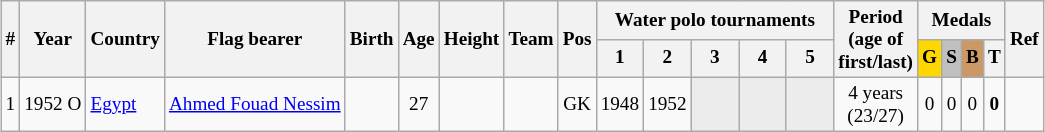<table class="wikitable sortable" style="text-align: center; font-size: 80%; margin-left: 1em;">
<tr>
<th rowspan="2">#</th>
<th rowspan="2">Year</th>
<th rowspan="2">Country</th>
<th rowspan="2">Flag bearer</th>
<th rowspan="2">Birth</th>
<th rowspan="2">Age</th>
<th rowspan="2">Height</th>
<th rowspan="2">Team</th>
<th rowspan="2">Pos</th>
<th colspan="5">Water polo tournaments</th>
<th rowspan="2">Period<br>(age of<br>first/last)</th>
<th colspan="4">Medals</th>
<th rowspan="2" class="unsortable">Ref</th>
</tr>
<tr>
<th>1</th>
<th style="width: 2em;" class="unsortable">2</th>
<th style="width: 2em;" class="unsortable">3</th>
<th style="width: 2em;" class="unsortable">4</th>
<th style="width: 2em;" class="unsortable">5</th>
<th style="background-color: gold;">G</th>
<th style="background-color: silver;">S</th>
<th style="background-color: #cc9966;">B</th>
<th>T</th>
</tr>
<tr>
<td>1</td>
<td>1952 O</td>
<td style="text-align: left;"> <a href='#'>Egypt</a></td>
<td style="text-align: left;" data-sort-value="Nessim, Ahmed Fouad"><a href='#'>Ahmed Fouad Nessim</a></td>
<td></td>
<td>27</td>
<td></td>
<td style="text-align: left;"></td>
<td>GK</td>
<td>1948</td>
<td>1952</td>
<td style="background-color: #ececec;"></td>
<td style="background-color: #ececec;"></td>
<td style="background-color: #ececec;"></td>
<td>4 years<br>(23/27)</td>
<td>0</td>
<td>0</td>
<td>0</td>
<td><strong>0</strong></td>
<td></td>
</tr>
</table>
